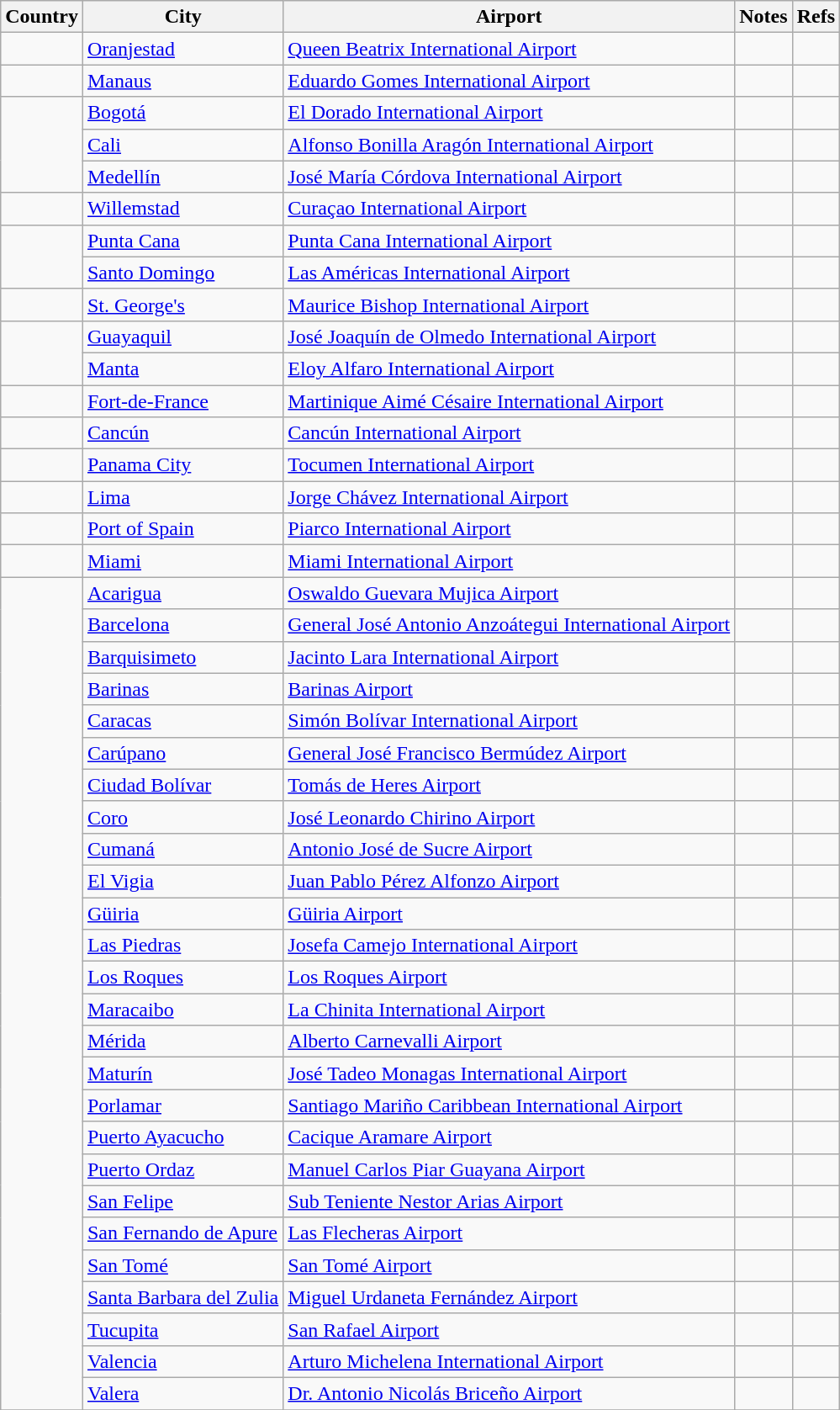<table class="sortable wikitable">
<tr>
<th>Country</th>
<th>City</th>
<th>Airport</th>
<th>Notes</th>
<th class="unsortable">Refs</th>
</tr>
<tr>
<td></td>
<td><a href='#'>Oranjestad</a></td>
<td><a href='#'>Queen Beatrix International Airport</a></td>
<td></td>
<td></td>
</tr>
<tr>
<td></td>
<td><a href='#'>Manaus</a></td>
<td><a href='#'>Eduardo Gomes International Airport</a></td>
<td></td>
<td></td>
</tr>
<tr>
<td rowspan=3></td>
<td><a href='#'>Bogotá</a></td>
<td><a href='#'>El Dorado International Airport</a></td>
<td></td>
<td></td>
</tr>
<tr>
<td><a href='#'>Cali</a></td>
<td><a href='#'>Alfonso Bonilla Aragón International Airport</a></td>
<td></td>
<td></td>
</tr>
<tr>
<td><a href='#'>Medellín</a></td>
<td><a href='#'>José María Córdova International Airport</a></td>
<td></td>
<td></td>
</tr>
<tr>
<td></td>
<td><a href='#'>Willemstad</a></td>
<td><a href='#'>Curaçao International Airport</a></td>
<td align=center></td>
<td></td>
</tr>
<tr>
<td rowspan=2></td>
<td><a href='#'>Punta Cana</a></td>
<td><a href='#'>Punta Cana International Airport</a></td>
<td></td>
<td></td>
</tr>
<tr>
<td><a href='#'>Santo Domingo</a></td>
<td><a href='#'>Las Américas International Airport</a></td>
<td></td>
<td></td>
</tr>
<tr>
<td></td>
<td><a href='#'>St. George's</a></td>
<td><a href='#'>Maurice Bishop International Airport</a></td>
<td></td>
<td></td>
</tr>
<tr>
<td rowspan=2></td>
<td><a href='#'>Guayaquil</a></td>
<td><a href='#'>José Joaquín de Olmedo International Airport</a></td>
<td></td>
<td></td>
</tr>
<tr>
<td><a href='#'>Manta</a></td>
<td><a href='#'>Eloy Alfaro International Airport</a></td>
<td></td>
<td></td>
</tr>
<tr>
<td></td>
<td><a href='#'>Fort-de-France</a></td>
<td><a href='#'>Martinique Aimé Césaire International Airport</a></td>
<td></td>
<td></td>
</tr>
<tr>
<td></td>
<td><a href='#'>Cancún</a></td>
<td><a href='#'>Cancún International Airport</a></td>
<td></td>
<td></td>
</tr>
<tr>
<td></td>
<td><a href='#'>Panama City</a></td>
<td><a href='#'>Tocumen International Airport</a></td>
<td></td>
<td></td>
</tr>
<tr>
<td></td>
<td><a href='#'>Lima</a></td>
<td><a href='#'>Jorge Chávez International Airport</a></td>
<td></td>
<td></td>
</tr>
<tr>
<td></td>
<td><a href='#'>Port of Spain</a></td>
<td><a href='#'>Piarco International Airport</a></td>
<td></td>
<td></td>
</tr>
<tr>
<td></td>
<td><a href='#'>Miami</a></td>
<td><a href='#'>Miami International Airport</a></td>
<td></td>
<td></td>
</tr>
<tr>
<td rowspan=26></td>
<td><a href='#'>Acarigua</a></td>
<td><a href='#'>Oswaldo Guevara Mujica Airport</a></td>
<td></td>
<td></td>
</tr>
<tr>
<td><a href='#'>Barcelona</a></td>
<td><a href='#'>General José Antonio Anzoátegui International Airport</a></td>
<td></td>
<td></td>
</tr>
<tr>
<td><a href='#'>Barquisimeto</a></td>
<td><a href='#'>Jacinto Lara International Airport</a></td>
<td align=center></td>
<td></td>
</tr>
<tr>
<td><a href='#'>Barinas</a></td>
<td><a href='#'>Barinas Airport</a></td>
<td></td>
<td></td>
</tr>
<tr>
<td><a href='#'>Caracas</a></td>
<td><a href='#'>Simón Bolívar International Airport</a></td>
<td></td>
<td></td>
</tr>
<tr>
<td><a href='#'>Carúpano</a></td>
<td><a href='#'>General José Francisco Bermúdez Airport</a></td>
<td></td>
<td></td>
</tr>
<tr>
<td><a href='#'>Ciudad Bolívar</a></td>
<td><a href='#'>Tomás de Heres Airport</a></td>
<td></td>
<td></td>
</tr>
<tr>
<td><a href='#'>Coro</a></td>
<td><a href='#'>José Leonardo Chirino Airport</a></td>
<td></td>
<td></td>
</tr>
<tr>
<td><a href='#'>Cumaná</a></td>
<td><a href='#'>Antonio José de Sucre Airport</a></td>
<td></td>
<td></td>
</tr>
<tr>
<td><a href='#'>El Vigia</a></td>
<td><a href='#'>Juan Pablo Pérez Alfonzo Airport</a></td>
<td align=center></td>
<td></td>
</tr>
<tr>
<td><a href='#'>Güiria</a></td>
<td><a href='#'>Güiria Airport</a></td>
<td></td>
<td></td>
</tr>
<tr>
<td><a href='#'>Las Piedras</a></td>
<td><a href='#'>Josefa Camejo International Airport</a></td>
<td align=center></td>
<td></td>
</tr>
<tr>
<td><a href='#'>Los Roques</a></td>
<td><a href='#'>Los Roques Airport</a></td>
<td></td>
<td></td>
</tr>
<tr>
<td><a href='#'>Maracaibo</a></td>
<td><a href='#'>La Chinita International Airport</a></td>
<td align=center></td>
<td></td>
</tr>
<tr>
<td><a href='#'>Mérida</a></td>
<td><a href='#'>Alberto Carnevalli Airport</a></td>
<td></td>
<td></td>
</tr>
<tr>
<td><a href='#'>Maturín</a></td>
<td><a href='#'>José Tadeo Monagas International Airport</a></td>
<td></td>
<td></td>
</tr>
<tr>
<td><a href='#'>Porlamar</a></td>
<td><a href='#'>Santiago Mariño Caribbean International Airport</a></td>
<td align=center></td>
<td></td>
</tr>
<tr>
<td><a href='#'>Puerto Ayacucho</a></td>
<td><a href='#'>Cacique Aramare Airport</a></td>
<td align=center></td>
<td></td>
</tr>
<tr>
<td><a href='#'>Puerto Ordaz</a></td>
<td><a href='#'>Manuel Carlos Piar Guayana Airport</a></td>
<td align=center></td>
<td></td>
</tr>
<tr>
<td><a href='#'>San Felipe</a></td>
<td><a href='#'>Sub Teniente Nestor Arias Airport</a></td>
<td></td>
<td></td>
</tr>
<tr>
<td><a href='#'>San Fernando de Apure</a></td>
<td><a href='#'>Las Flecheras Airport</a></td>
<td></td>
<td></td>
</tr>
<tr>
<td><a href='#'>San Tomé</a></td>
<td><a href='#'>San Tomé Airport</a></td>
<td></td>
<td></td>
</tr>
<tr>
<td><a href='#'>Santa Barbara del Zulia</a></td>
<td><a href='#'>Miguel Urdaneta Fernández Airport</a></td>
<td></td>
<td></td>
</tr>
<tr>
<td><a href='#'>Tucupita</a></td>
<td><a href='#'>San Rafael Airport</a></td>
<td></td>
<td></td>
</tr>
<tr>
<td><a href='#'>Valencia</a></td>
<td><a href='#'>Arturo Michelena International Airport</a></td>
<td></td>
<td></td>
</tr>
<tr>
<td><a href='#'>Valera</a></td>
<td><a href='#'>Dr. Antonio Nicolás Briceño Airport</a></td>
<td></td>
<td></td>
</tr>
<tr>
</tr>
</table>
